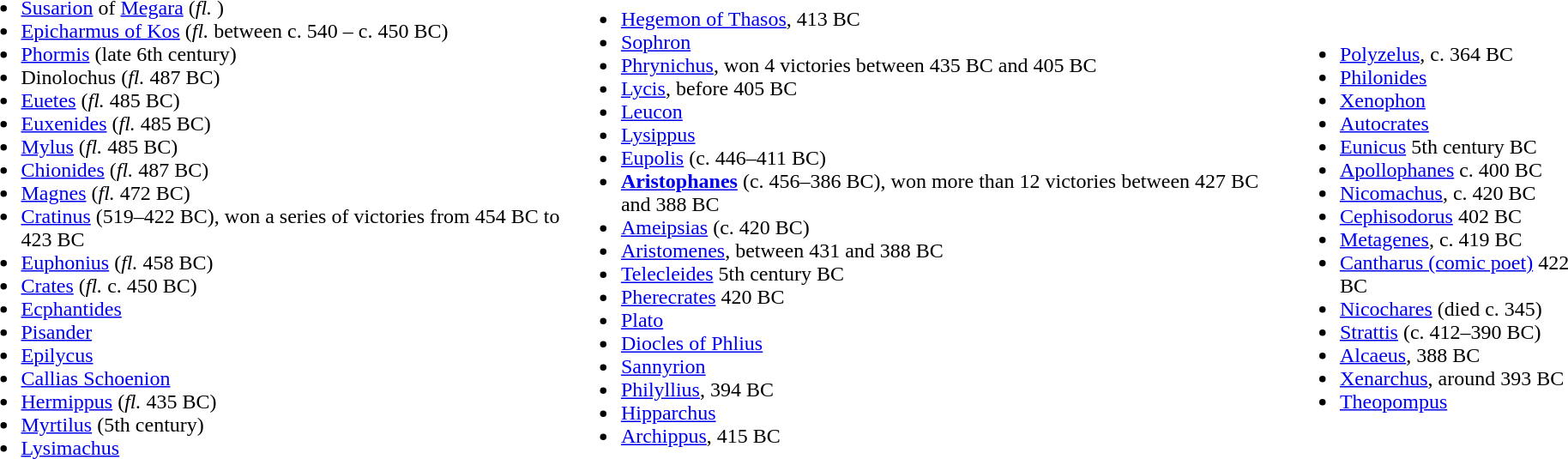<table>
<tr>
<td><br><ul><li><a href='#'>Susarion</a> of <a href='#'>Megara</a> (<em>fl.</em> )</li><li><a href='#'>Epicharmus of Kos</a> (<em>fl.</em> between c. 540 – c. 450 BC)</li><li><a href='#'>Phormis</a> (late 6th century)</li><li>Dinolochus (<em>fl.</em> 487 BC)</li><li><a href='#'>Euetes</a> (<em>fl.</em> 485 BC)</li><li><a href='#'>Euxenides</a> (<em>fl.</em> 485 BC)</li><li><a href='#'>Mylus</a> (<em>fl.</em> 485 BC)</li><li><a href='#'>Chionides</a> (<em>fl.</em> 487 BC)</li><li><a href='#'>Magnes</a> (<em>fl.</em> 472 BC)</li><li><a href='#'>Cratinus</a> (519–422 BC), won a series of victories from 454 BC to 423 BC</li><li><a href='#'>Euphonius</a> (<em>fl.</em> 458 BC)</li><li><a href='#'>Crates</a> (<em>fl.</em> c. 450 BC)</li><li><a href='#'>Ecphantides</a></li><li><a href='#'>Pisander</a></li><li><a href='#'>Epilycus</a></li><li><a href='#'>Callias Schoenion</a></li><li><a href='#'>Hermippus</a> (<em>fl.</em> 435 BC)</li><li><a href='#'>Myrtilus</a> (5th century)</li><li><a href='#'>Lysimachus</a></li></ul></td>
<td><br><ul><li><a href='#'>Hegemon of Thasos</a>, 413 BC</li><li><a href='#'>Sophron</a></li><li><a href='#'>Phrynichus</a>, won 4 victories between 435 BC and 405 BC</li><li><a href='#'>Lycis</a>, before 405 BC</li><li><a href='#'>Leucon</a></li><li><a href='#'>Lysippus</a></li><li><a href='#'>Eupolis</a> (c. 446–411 BC)</li><li><strong><a href='#'>Aristophanes</a></strong> (c. 456–386 BC), won more than 12 victories between 427 BC and 388 BC</li><li><a href='#'>Ameipsias</a> (c. 420 BC)</li><li><a href='#'>Aristomenes</a>, between 431 and 388 BC</li><li><a href='#'>Telecleides</a> 5th century BC</li><li><a href='#'>Pherecrates</a> 420 BC</li><li><a href='#'>Plato</a></li><li><a href='#'>Diocles of Phlius</a></li><li><a href='#'>Sannyrion</a></li><li><a href='#'>Philyllius</a>, 394 BC</li><li><a href='#'>Hipparchus</a></li><li><a href='#'>Archippus</a>, 415 BC</li></ul></td>
<td><br><ul><li><a href='#'>Polyzelus</a>, c. 364 BC</li><li><a href='#'>Philonides</a></li><li><a href='#'>Xenophon</a></li><li><a href='#'>Autocrates</a></li><li><a href='#'>Eunicus</a>  5th century BC</li><li><a href='#'>Apollophanes</a> c. 400 BC</li><li><a href='#'>Nicomachus</a>, c. 420 BC</li><li><a href='#'>Cephisodorus</a> 402 BC</li><li><a href='#'>Metagenes</a>, c. 419 BC</li><li><a href='#'>Cantharus (comic poet)</a> 422 BC</li><li><a href='#'>Nicochares</a> (died c. 345)</li><li><a href='#'>Strattis</a> (c. 412–390 BC)</li><li><a href='#'>Alcaeus</a>, 388 BC</li><li><a href='#'>Xenarchus</a>, around 393 BC</li><li><a href='#'>Theopompus</a></li></ul></td>
<td></td>
</tr>
</table>
